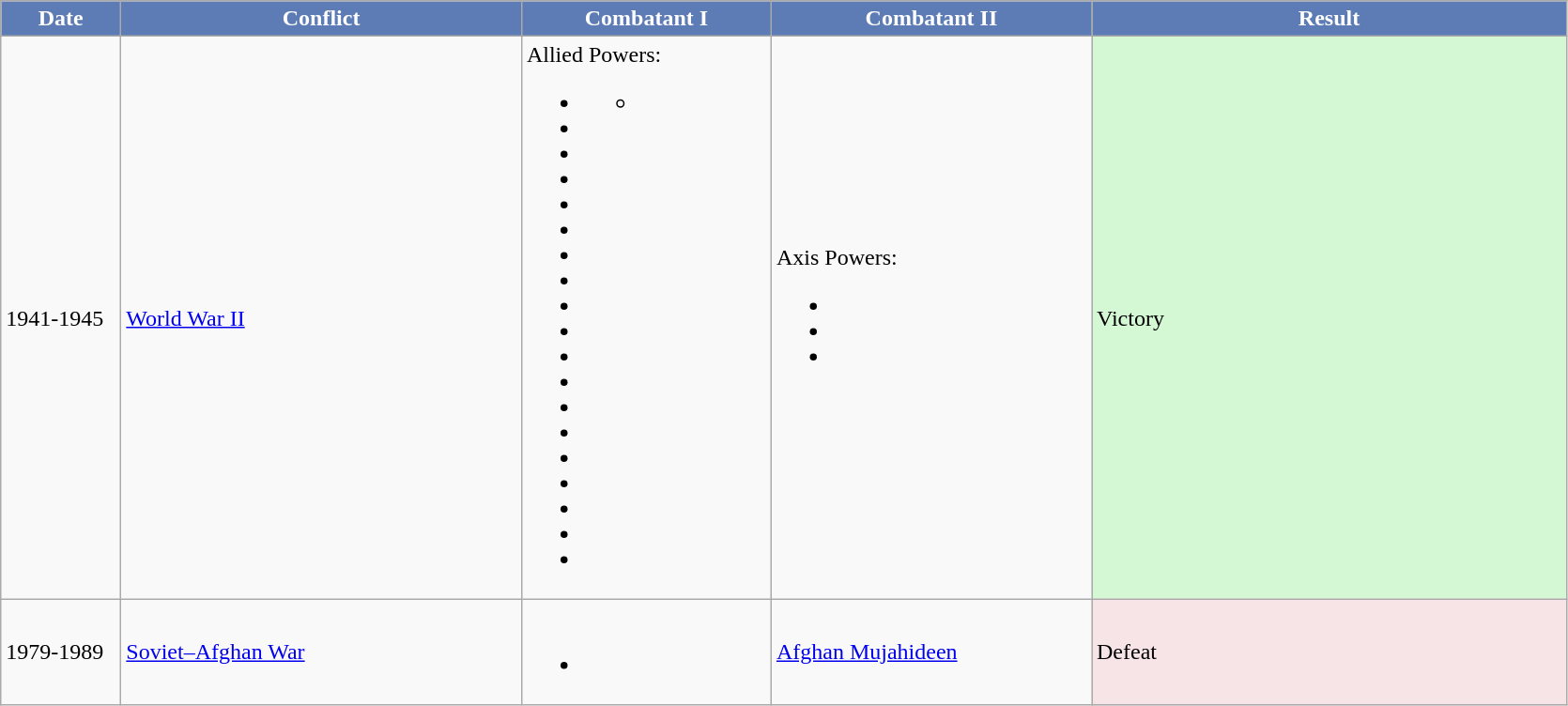<table class="wikitable" style="text-align: left; ">
<tr>
<th style="background-color:#5D7CB5; color:white; " width="78px">Date</th>
<th style="background-color:#5D7CB5; color:white; " width="277px">Conflict</th>
<th style="background-color:#5D7CB5; color:white; " width="170px">Combatant I</th>
<th style="background-color:#5D7CB5; color:white; " width="220px">Combatant II</th>
<th style="background-color:#5D7CB5; color:white; " width="330px">Result</th>
</tr>
<tr>
<td>1941-1945</td>
<td><a href='#'>World War II</a> </td>
<td>Allied Powers:<br><ul><li><ul><li></li></ul></li><li></li><li></li><li></li><li></li><li></li><li></li><li></li><li></li><li></li><li></li><li></li><li></li><li></li><li></li><li></li><li></li><li></li><li></li></ul></td>
<td>Axis Powers:<br><ul><li></li><li></li><li></li></ul></td>
<td style="background:#D4F7D4">Victory</td>
</tr>
<tr>
<td>1979-1989</td>
<td><a href='#'>Soviet–Afghan War</a></td>
<td><br><ul><li></li></ul></td>
<td> <a href='#'>Afghan Mujahideen</a></td>
<td style="background:#F6E4E7">Defeat</td>
</tr>
</table>
